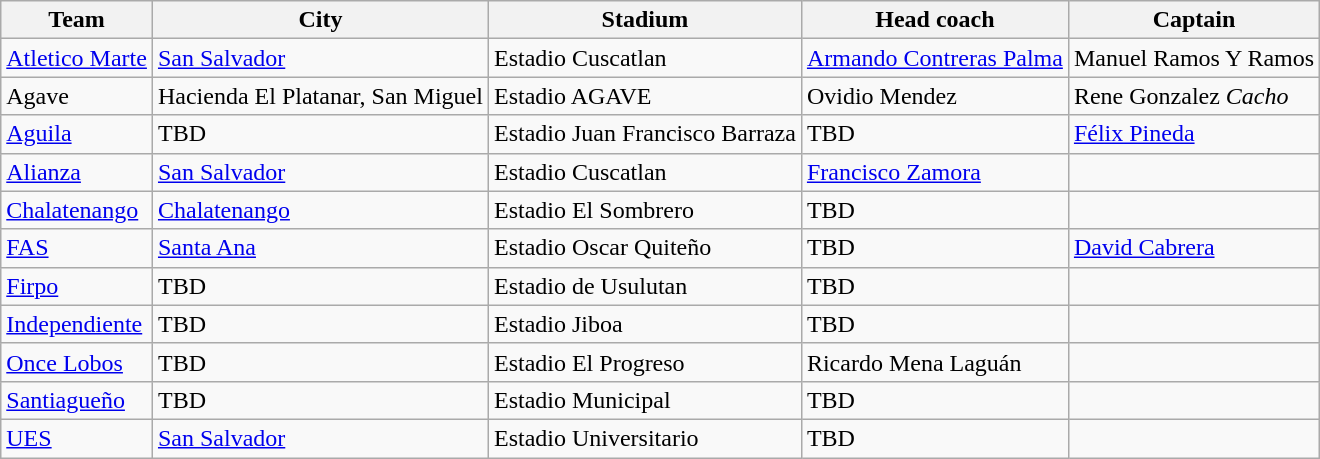<table class="wikitable">
<tr>
<th>Team</th>
<th>City</th>
<th>Stadium</th>
<th>Head coach</th>
<th>Captain</th>
</tr>
<tr>
<td><a href='#'>Atletico Marte</a></td>
<td><a href='#'>San Salvador</a></td>
<td>Estadio Cuscatlan</td>
<td> <a href='#'>Armando Contreras Palma</a></td>
<td> Manuel Ramos Y Ramos</td>
</tr>
<tr>
<td>Agave</td>
<td>Hacienda El Platanar, San Miguel</td>
<td>Estadio AGAVE</td>
<td> Ovidio Mendez</td>
<td> Rene Gonzalez <em>Cacho</em></td>
</tr>
<tr>
<td><a href='#'>Aguila</a></td>
<td>TBD</td>
<td>Estadio Juan Francisco Barraza</td>
<td> TBD</td>
<td> <a href='#'>Félix Pineda</a></td>
</tr>
<tr>
<td><a href='#'>Alianza</a></td>
<td><a href='#'>San Salvador</a></td>
<td>Estadio Cuscatlan</td>
<td> <a href='#'>Francisco Zamora</a></td>
<td></td>
</tr>
<tr>
<td><a href='#'>Chalatenango</a></td>
<td><a href='#'>Chalatenango</a></td>
<td>Estadio El Sombrero</td>
<td> TBD</td>
<td></td>
</tr>
<tr>
<td><a href='#'>FAS</a></td>
<td><a href='#'>Santa Ana</a></td>
<td>Estadio Oscar Quiteño</td>
<td> TBD</td>
<td> <a href='#'>David Cabrera</a></td>
</tr>
<tr>
<td><a href='#'>Firpo</a></td>
<td>TBD</td>
<td>Estadio de Usulutan</td>
<td> TBD</td>
<td></td>
</tr>
<tr>
<td><a href='#'>Independiente</a></td>
<td>TBD</td>
<td>Estadio Jiboa</td>
<td> TBD</td>
<td></td>
</tr>
<tr>
<td><a href='#'>Once Lobos</a></td>
<td>TBD</td>
<td>Estadio El Progreso</td>
<td> Ricardo Mena Laguán</td>
<td></td>
</tr>
<tr>
<td><a href='#'>Santiagueño</a></td>
<td>TBD</td>
<td>Estadio Municipal</td>
<td> TBD</td>
<td></td>
</tr>
<tr>
<td><a href='#'>UES</a></td>
<td><a href='#'>San Salvador</a></td>
<td>Estadio Universitario</td>
<td> TBD</td>
<td></td>
</tr>
</table>
